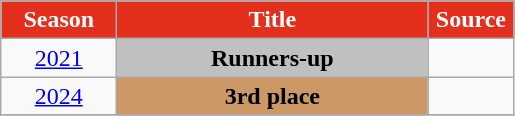<table class="wikitable">
<tr>
<th width=70px style="background:#E42F1C; color:white">Season</th>
<th width=200px style="background:#E42F1C; color:white">Title</th>
<th width=50px style="background:#E42F1C; color:white">Source</th>
</tr>
<tr align=center>
<td><a href='#'>2021</a></td>
<td style="background:silver;"><strong>Runners-up</strong></td>
<td></td>
</tr>
<tr align=center>
<td><a href='#'>2024</a></td>
<td style="background:#c96;"><strong>3rd place</strong></td>
<td></td>
</tr>
<tr>
</tr>
</table>
